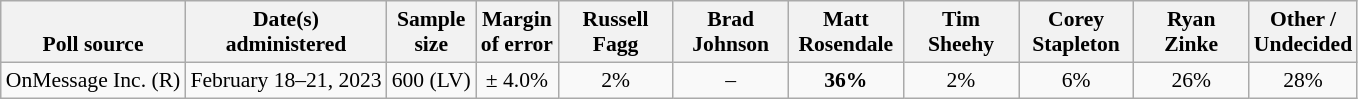<table class="wikitable" style="font-size:90%;text-align:center;">
<tr valign=bottom>
<th>Poll source</th>
<th>Date(s)<br>administered</th>
<th>Sample<br>size</th>
<th>Margin<br>of error</th>
<th style="width:70px;">Russell<br>Fagg</th>
<th style="width:70px;">Brad<br>Johnson</th>
<th style="width:70px;">Matt<br>Rosendale</th>
<th style="width:70px;">Tim<br>Sheehy</th>
<th style="width:70px;">Corey<br>Stapleton</th>
<th style="width:70px;">Ryan<br>Zinke</th>
<th>Other /<br>Undecided</th>
</tr>
<tr>
<td style="text-align:left;">OnMessage Inc. (R)</td>
<td>February 18–21, 2023</td>
<td>600 (LV)</td>
<td>± 4.0%</td>
<td>2%</td>
<td>–</td>
<td><strong>36%</strong></td>
<td>2%</td>
<td>6%</td>
<td>26%</td>
<td>28%</td>
</tr>
</table>
